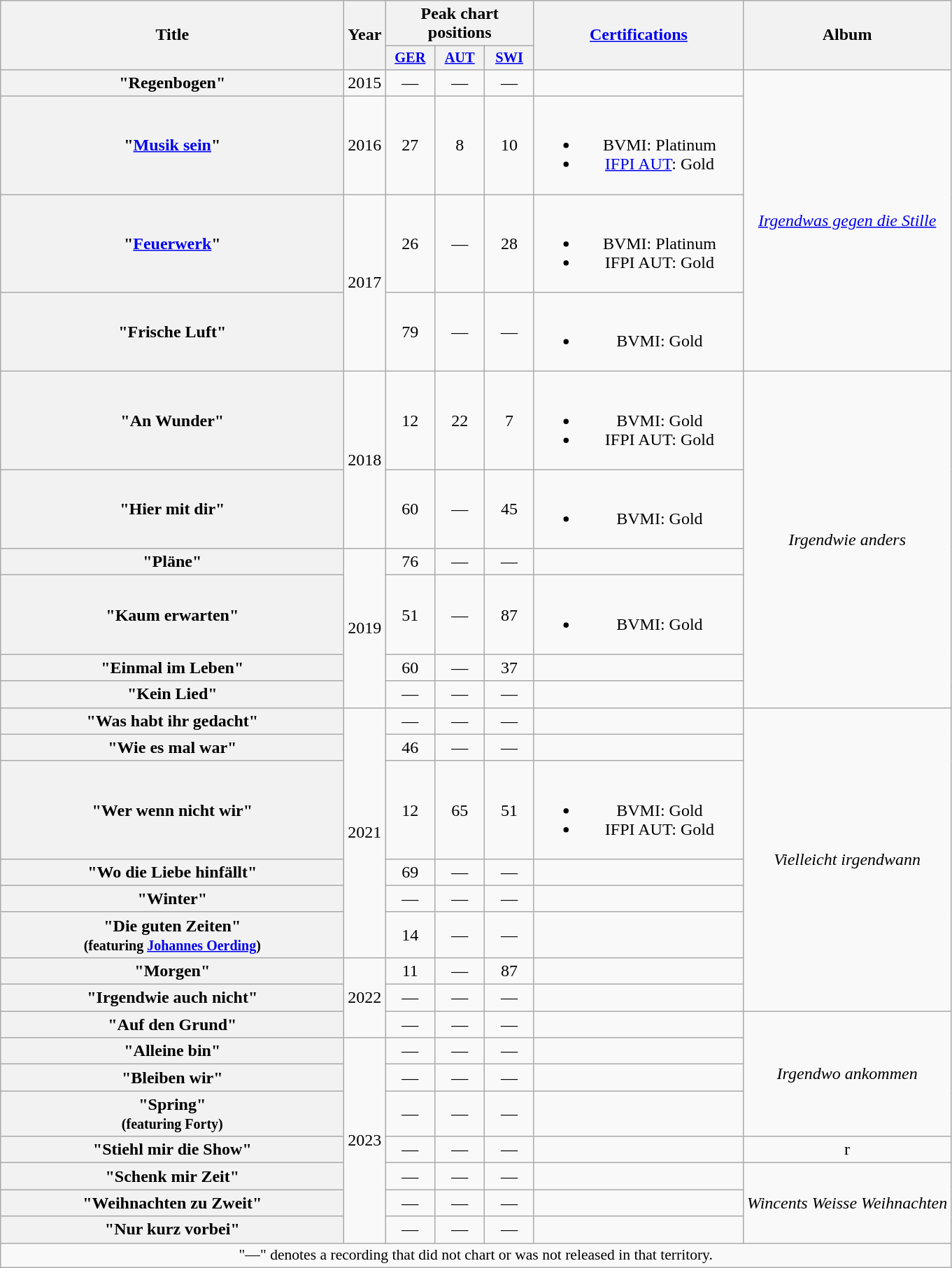<table class="wikitable plainrowheaders" style="text-align:center;">
<tr>
<th scope="col" rowspan="2" style="width:20em;">Title</th>
<th scope="col" rowspan="2">Year</th>
<th scope="col" colspan="3">Peak chart positions</th>
<th scope="col" rowspan="2" style="width:12em;"><a href='#'>Certifications</a></th>
<th scope="col" rowspan="2">Album</th>
</tr>
<tr>
<th style="width:3em;font-size:85%"><a href='#'>GER</a><br></th>
<th style="width:3em;font-size:85%"><a href='#'>AUT</a><br></th>
<th style="width:3em;font-size:85%"><a href='#'>SWI</a><br></th>
</tr>
<tr>
<th scope="row">"Regenbogen"</th>
<td>2015</td>
<td>—</td>
<td>—</td>
<td>—</td>
<td></td>
<td rowspan="4"><em><a href='#'>Irgendwas gegen die Stille</a></em></td>
</tr>
<tr>
<th scope="row">"<a href='#'>Musik sein</a>"</th>
<td>2016</td>
<td>27</td>
<td>8</td>
<td>10</td>
<td><br><ul><li>BVMI: Platinum</li><li><a href='#'>IFPI AUT</a>: Gold</li></ul></td>
</tr>
<tr>
<th scope="row">"<a href='#'>Feuerwerk</a>"</th>
<td rowspan="2">2017</td>
<td>26</td>
<td>—</td>
<td>28</td>
<td><br><ul><li>BVMI: Platinum</li><li>IFPI AUT: Gold</li></ul></td>
</tr>
<tr>
<th scope="row">"Frische Luft"</th>
<td>79</td>
<td>—</td>
<td>—</td>
<td><br><ul><li>BVMI: Gold</li></ul></td>
</tr>
<tr>
<th scope="row">"An Wunder"</th>
<td rowspan="2">2018</td>
<td>12</td>
<td>22</td>
<td>7</td>
<td><br><ul><li>BVMI: Gold</li><li>IFPI AUT: Gold</li></ul></td>
<td rowspan="6"><em>Irgendwie anders</em></td>
</tr>
<tr>
<th scope="row">"Hier mit dir"</th>
<td>60</td>
<td>—</td>
<td>45</td>
<td><br><ul><li>BVMI: Gold</li></ul></td>
</tr>
<tr>
<th scope="row">"Pläne"</th>
<td rowspan="4">2019</td>
<td>76</td>
<td>—</td>
<td>—</td>
<td></td>
</tr>
<tr>
<th scope="row">"Kaum erwarten"</th>
<td>51</td>
<td>—</td>
<td>87</td>
<td><br><ul><li>BVMI: Gold</li></ul></td>
</tr>
<tr>
<th scope="row">"Einmal im Leben"</th>
<td>60</td>
<td>—</td>
<td>37</td>
<td></td>
</tr>
<tr>
<th scope="row">"Kein Lied"</th>
<td>—</td>
<td>—</td>
<td>—</td>
<td></td>
</tr>
<tr>
<th scope="row">"Was habt ihr gedacht"</th>
<td rowspan="6">2021</td>
<td>—</td>
<td>—</td>
<td>—</td>
<td></td>
<td rowspan="8"><em>Vielleicht irgendwann</em></td>
</tr>
<tr>
<th scope="row">"Wie es mal war"</th>
<td>46</td>
<td>—</td>
<td>—</td>
<td></td>
</tr>
<tr>
<th scope="row">"Wer wenn nicht wir"</th>
<td>12</td>
<td>65</td>
<td>51</td>
<td><br><ul><li>BVMI: Gold</li><li>IFPI AUT: Gold</li></ul></td>
</tr>
<tr>
<th scope="row">"Wo die Liebe hinfällt"</th>
<td>69</td>
<td>—</td>
<td>—</td>
<td></td>
</tr>
<tr>
<th scope="row">"Winter"</th>
<td>—</td>
<td>—</td>
<td>—</td>
<td></td>
</tr>
<tr>
<th scope="row">"Die guten Zeiten"<br><small>(featuring <a href='#'>Johannes Oerding</a>)</small></th>
<td>14</td>
<td>—</td>
<td>—</td>
<td></td>
</tr>
<tr>
<th scope="row">"Morgen"</th>
<td rowspan="3">2022</td>
<td>11</td>
<td>—</td>
<td>87</td>
<td></td>
</tr>
<tr>
<th scope="row">"Irgendwie auch nicht"</th>
<td>—</td>
<td>—</td>
<td>—</td>
<td></td>
</tr>
<tr>
<th scope="row">"Auf den Grund"</th>
<td>—</td>
<td>—</td>
<td>—</td>
<td></td>
<td rowspan="4"><em>Irgendwo ankommen</em></td>
</tr>
<tr>
<th scope="row">"Alleine bin"</th>
<td rowspan="7">2023</td>
<td>—</td>
<td>—</td>
<td>—</td>
<td></td>
</tr>
<tr>
<th scope="row">"Bleiben wir"</th>
<td>—</td>
<td>—</td>
<td>—</td>
<td></td>
</tr>
<tr>
<th scope="row">"Spring"<br><small>(featuring Forty)</small></th>
<td>—</td>
<td>—</td>
<td>—</td>
<td></td>
</tr>
<tr>
<th scope="row">"Stiehl mir die Show"</th>
<td>—</td>
<td>—</td>
<td>—</td>
<td></td>
<td>r</td>
</tr>
<tr>
<th scope="row">"Schenk mir Zeit"</th>
<td>—</td>
<td>—</td>
<td>—</td>
<td></td>
<td rowspan="3"><em>Wincents Weisse Weihnachten</em></td>
</tr>
<tr>
<th scope="row">"Weihnachten zu Zweit"</th>
<td>—</td>
<td>—</td>
<td>—</td>
<td></td>
</tr>
<tr>
<th scope="row">"Nur kurz vorbei"</th>
<td>—</td>
<td>—</td>
<td>—</td>
<td></td>
</tr>
<tr>
<td colspan="8" style="font-size:90%">"—" denotes a recording that did not chart or was not released in that territory.</td>
</tr>
</table>
